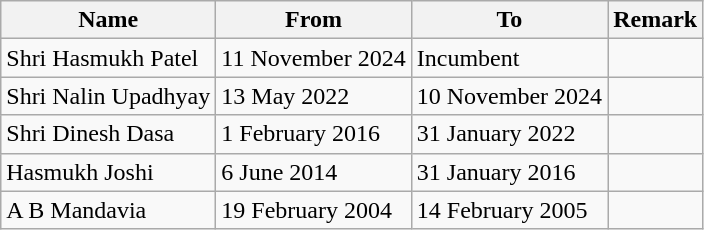<table class="wikitable">
<tr>
<th>Name</th>
<th>From</th>
<th>To</th>
<th>Remark</th>
</tr>
<tr>
<td>Shri Hasmukh Patel</td>
<td>11 November 2024</td>
<td>Incumbent</td>
</tr>
<tr>
<td>Shri Nalin Upadhyay</td>
<td>13 May 2022</td>
<td>10 November 2024</td>
<td></td>
</tr>
<tr>
<td>Shri Dinesh Dasa</td>
<td>1 February 2016</td>
<td>31 January 2022</td>
<td></td>
</tr>
<tr>
<td>Hasmukh Joshi</td>
<td>6 June 2014</td>
<td>31 January 2016</td>
<td></td>
</tr>
<tr>
<td>A B Mandavia</td>
<td>19 February 2004</td>
<td>14 February 2005</td>
<td></td>
</tr>
</table>
